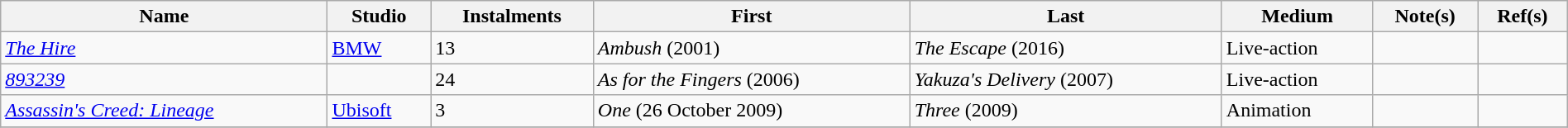<table class="wikitable" style="width:100%;" style="font-size: 100%;">
<tr style="text-align:center;">
<th>Name</th>
<th>Studio</th>
<th>Instalments</th>
<th>First</th>
<th>Last</th>
<th>Medium</th>
<th>Note(s)</th>
<th>Ref(s)</th>
</tr>
<tr>
<td><em><a href='#'>The Hire</a></em></td>
<td><a href='#'>BMW</a></td>
<td>13</td>
<td><em>Ambush</em> (2001)</td>
<td><em>The Escape</em> (2016)</td>
<td>Live-action</td>
<td></td>
<td></td>
</tr>
<tr>
<td><em><a href='#'>893239</a></em></td>
<td></td>
<td>24</td>
<td><em>As for the Fingers</em> (2006)</td>
<td><em>Yakuza's Delivery</em> (2007)</td>
<td>Live-action</td>
<td></td>
<td></td>
</tr>
<tr>
<td><em><a href='#'>Assassin's Creed: Lineage</a></em></td>
<td><a href='#'>Ubisoft</a></td>
<td>3</td>
<td><em>One</em> (26 October 2009)</td>
<td><em>Three</em> (2009)</td>
<td>Animation</td>
<td></td>
<td></td>
</tr>
<tr>
</tr>
</table>
